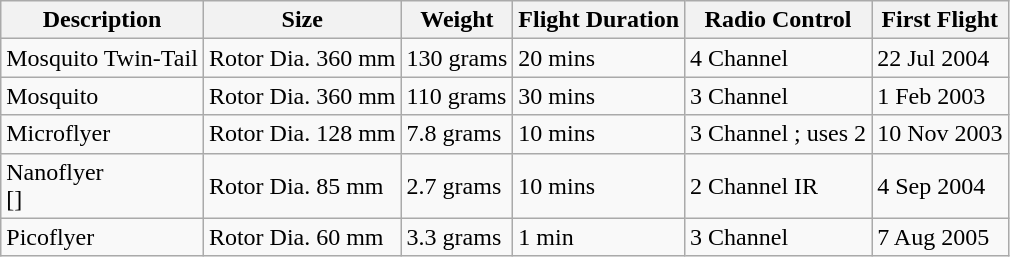<table class="wikitable">
<tr>
<th>Description</th>
<th>Size</th>
<th>Weight</th>
<th>Flight Duration</th>
<th>Radio Control</th>
<th>First Flight</th>
</tr>
<tr>
<td>Mosquito Twin-Tail<br></td>
<td>Rotor Dia. 360 mm</td>
<td>130 grams</td>
<td>20 mins</td>
<td>4 Channel</td>
<td>22 Jul 2004</td>
</tr>
<tr>
<td>Mosquito<br></td>
<td>Rotor Dia. 360 mm</td>
<td>110 grams</td>
<td>30 mins</td>
<td>3 Channel</td>
<td>1 Feb 2003</td>
</tr>
<tr>
<td>Microflyer<br></td>
<td>Rotor Dia. 128 mm</td>
<td>7.8 grams</td>
<td>10 mins</td>
<td>3 Channel ; uses 2</td>
<td>10 Nov 2003</td>
</tr>
<tr>
<td>Nanoflyer<br> []</td>
<td>Rotor Dia. 85 mm</td>
<td>2.7 grams</td>
<td>10 mins</td>
<td>2 Channel IR</td>
<td>4 Sep 2004</td>
</tr>
<tr>
<td>Picoflyer<br></td>
<td>Rotor Dia. 60 mm</td>
<td>3.3 grams</td>
<td>1 min</td>
<td>3 Channel</td>
<td>7 Aug 2005</td>
</tr>
</table>
